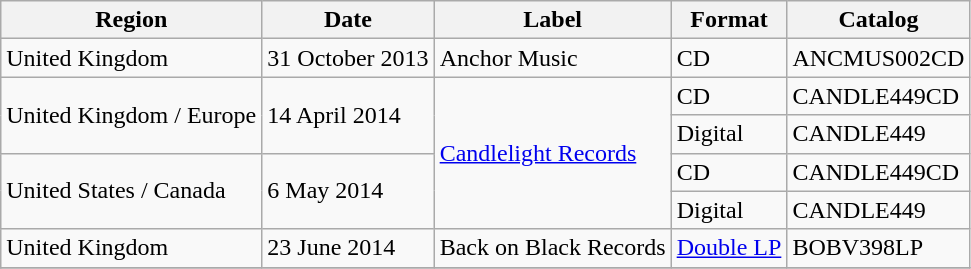<table class="wikitable" summary="Fragments of Uniforms has been released several times since 2013, across a variety of media and markets">
<tr>
<th scope="col">Region</th>
<th scope="col">Date</th>
<th scope="col">Label</th>
<th scope="col">Format</th>
<th scope="col">Catalog</th>
</tr>
<tr>
<td>United Kingdom</td>
<td>31 October 2013</td>
<td>Anchor Music</td>
<td>CD</td>
<td>ANCMUS002CD</td>
</tr>
<tr>
<td rowspan="2">United Kingdom / Europe</td>
<td rowspan="2">14 April 2014</td>
<td rowspan="4"><a href='#'>Candlelight Records</a></td>
<td>CD</td>
<td>CANDLE449CD</td>
</tr>
<tr>
<td>Digital</td>
<td>CANDLE449</td>
</tr>
<tr>
<td rowspan="2">United States / Canada</td>
<td rowspan="2">6 May 2014</td>
<td>CD</td>
<td>CANDLE449CD</td>
</tr>
<tr>
<td>Digital</td>
<td>CANDLE449</td>
</tr>
<tr>
<td>United Kingdom</td>
<td>23 June 2014</td>
<td>Back on Black Records</td>
<td><a href='#'>Double LP</a></td>
<td>BOBV398LP</td>
</tr>
<tr>
</tr>
</table>
